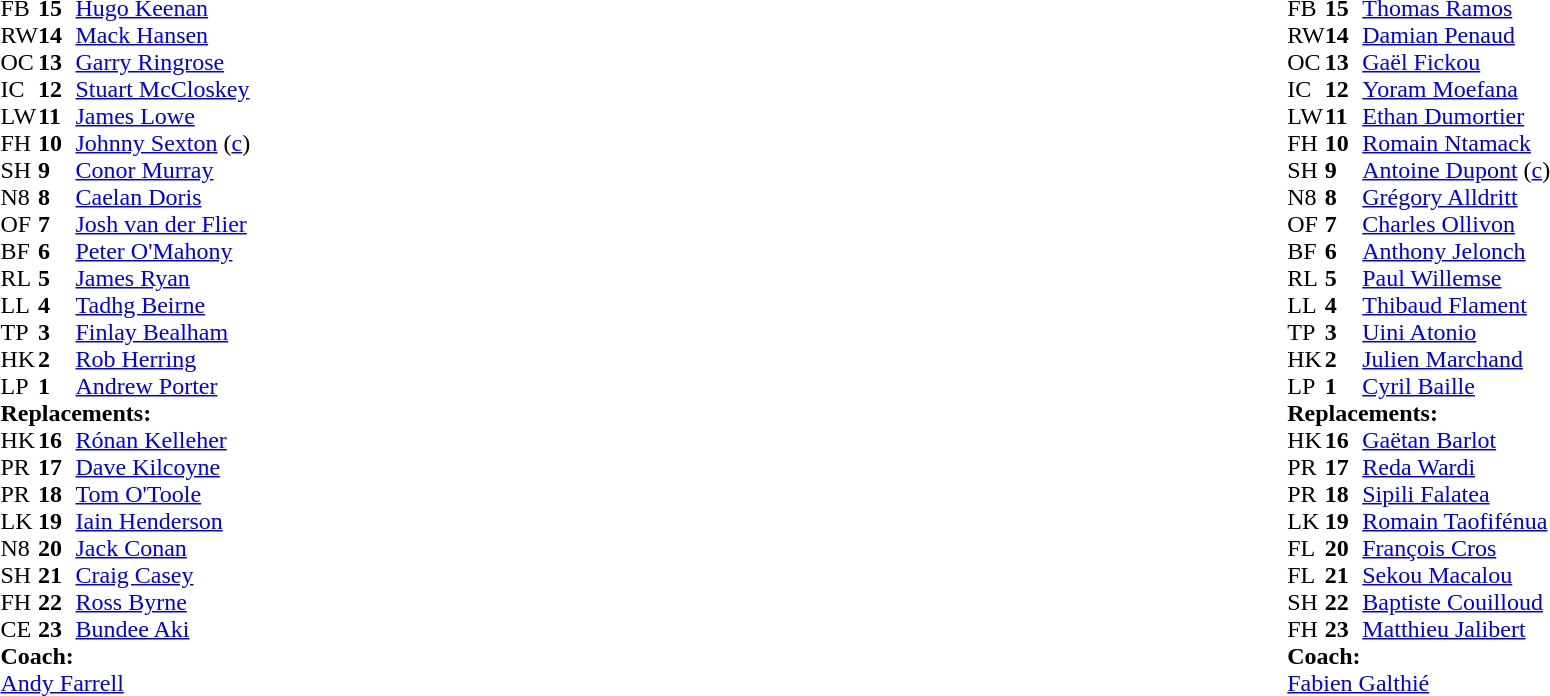<table style="width:100%">
<tr>
<td style="vertical-align:top; width:50%"><br><table cellspacing="0" cellpadding="0">
<tr>
<th width="25"></th>
<th width="25"></th>
</tr>
<tr>
<td>FB</td>
<td><strong>15</strong></td>
<td><a href='#'>Hugo Keenan</a></td>
</tr>
<tr>
<td>RW</td>
<td><strong>14</strong></td>
<td><a href='#'>Mack Hansen</a></td>
</tr>
<tr>
<td>OC</td>
<td><strong>13</strong></td>
<td><a href='#'>Garry Ringrose</a></td>
</tr>
<tr>
<td>IC</td>
<td><strong>12</strong></td>
<td><a href='#'>Stuart McCloskey</a></td>
<td></td>
<td></td>
</tr>
<tr>
<td>LW</td>
<td><strong>11</strong></td>
<td><a href='#'>James Lowe</a></td>
</tr>
<tr>
<td>FH</td>
<td><strong>10</strong></td>
<td><a href='#'>Johnny Sexton</a> (<a href='#'>c</a>)</td>
<td></td>
<td></td>
</tr>
<tr>
<td>SH</td>
<td><strong>9</strong></td>
<td><a href='#'>Conor Murray</a></td>
<td></td>
<td></td>
</tr>
<tr>
<td>N8</td>
<td><strong>8</strong></td>
<td><a href='#'>Caelan Doris</a></td>
</tr>
<tr>
<td>OF</td>
<td><strong>7</strong></td>
<td><a href='#'>Josh van der Flier</a></td>
</tr>
<tr>
<td>BF</td>
<td><strong>6</strong></td>
<td><a href='#'>Peter O'Mahony</a></td>
<td></td>
<td></td>
</tr>
<tr>
<td>RL</td>
<td><strong>5</strong></td>
<td><a href='#'>James Ryan</a></td>
</tr>
<tr>
<td>LL</td>
<td><strong>4</strong></td>
<td><a href='#'>Tadhg Beirne</a></td>
<td></td>
<td></td>
</tr>
<tr>
<td>TP</td>
<td><strong>3</strong></td>
<td><a href='#'>Finlay Bealham</a></td>
<td></td>
<td></td>
</tr>
<tr>
<td>HK</td>
<td><strong>2</strong></td>
<td><a href='#'>Rob Herring</a></td>
<td></td>
<td></td>
</tr>
<tr>
<td>LP</td>
<td><strong>1</strong></td>
<td><a href='#'>Andrew Porter</a></td>
<td></td>
<td></td>
</tr>
<tr>
<td colspan="3"><strong>Replacements:</strong></td>
</tr>
<tr>
<td>HK</td>
<td><strong>16</strong></td>
<td><a href='#'>Rónan Kelleher</a></td>
<td></td>
<td></td>
</tr>
<tr>
<td>PR</td>
<td><strong>17</strong></td>
<td><a href='#'>Dave Kilcoyne</a></td>
<td></td>
<td></td>
</tr>
<tr>
<td>PR</td>
<td><strong>18</strong></td>
<td><a href='#'>Tom O'Toole</a></td>
<td></td>
<td></td>
</tr>
<tr>
<td>LK</td>
<td><strong>19</strong></td>
<td><a href='#'>Iain Henderson</a></td>
<td></td>
<td></td>
</tr>
<tr>
<td>N8</td>
<td><strong>20</strong></td>
<td><a href='#'>Jack Conan</a></td>
<td></td>
<td></td>
</tr>
<tr>
<td>SH</td>
<td><strong>21</strong></td>
<td><a href='#'>Craig Casey</a></td>
<td></td>
<td></td>
</tr>
<tr>
<td>FH</td>
<td><strong>22</strong></td>
<td><a href='#'>Ross Byrne</a></td>
<td></td>
<td></td>
</tr>
<tr>
<td>CE</td>
<td><strong>23</strong></td>
<td><a href='#'>Bundee Aki</a></td>
<td></td>
<td></td>
</tr>
<tr>
<td colspan="3"><strong>Coach:</strong></td>
</tr>
<tr>
<td colspan="3"> <a href='#'>Andy Farrell</a></td>
</tr>
</table>
</td>
<td style="vertical-align:top"></td>
<td style="vertical-align:top;width:50%"><br><table cellspacing="0" cellpadding="0" style="margin:auto">
<tr>
<th width="25"></th>
<th width="25"></th>
</tr>
<tr>
<td>FB</td>
<td><strong>15</strong></td>
<td><a href='#'>Thomas Ramos</a></td>
<td></td>
<td></td>
</tr>
<tr>
<td>RW</td>
<td><strong>14</strong></td>
<td><a href='#'>Damian Penaud</a></td>
</tr>
<tr>
<td>OC</td>
<td><strong>13</strong></td>
<td><a href='#'>Gaël Fickou</a></td>
</tr>
<tr>
<td>IC</td>
<td><strong>12</strong></td>
<td><a href='#'>Yoram Moefana</a></td>
<td></td>
<td></td>
<td></td>
</tr>
<tr>
<td>LW</td>
<td><strong>11</strong></td>
<td><a href='#'>Ethan Dumortier</a></td>
</tr>
<tr>
<td>FH</td>
<td><strong>10</strong></td>
<td><a href='#'>Romain Ntamack</a></td>
</tr>
<tr>
<td>SH</td>
<td><strong>9</strong></td>
<td><a href='#'>Antoine Dupont</a> (<a href='#'>c</a>)</td>
</tr>
<tr>
<td>N8</td>
<td><strong>8</strong></td>
<td><a href='#'>Grégory Alldritt</a></td>
<td></td>
<td></td>
</tr>
<tr>
<td>OF</td>
<td><strong>7</strong></td>
<td><a href='#'>Charles Ollivon</a></td>
<td></td>
<td></td>
</tr>
<tr>
<td>BF</td>
<td><strong>6</strong></td>
<td><a href='#'>Anthony Jelonch</a></td>
</tr>
<tr>
<td>RL</td>
<td><strong>5</strong></td>
<td><a href='#'>Paul Willemse</a></td>
<td></td>
<td></td>
</tr>
<tr>
<td>LL</td>
<td><strong>4</strong></td>
<td><a href='#'>Thibaud Flament</a></td>
</tr>
<tr>
<td>TP</td>
<td><strong>3</strong></td>
<td><a href='#'>Uini Atonio</a></td>
<td></td>
<td></td>
<td></td>
<td></td>
</tr>
<tr>
<td>HK</td>
<td><strong>2</strong></td>
<td><a href='#'>Julien Marchand</a></td>
<td></td>
<td></td>
</tr>
<tr>
<td>LP</td>
<td><strong>1</strong></td>
<td><a href='#'>Cyril Baille</a></td>
<td></td>
<td></td>
</tr>
<tr>
<td colspan="3"><strong>Replacements:</strong></td>
</tr>
<tr>
<td>HK</td>
<td><strong>16</strong></td>
<td><a href='#'>Gaëtan Barlot</a></td>
<td></td>
<td></td>
</tr>
<tr>
<td>PR</td>
<td><strong>17</strong></td>
<td><a href='#'>Reda Wardi</a></td>
<td></td>
<td></td>
</tr>
<tr>
<td>PR</td>
<td><strong>18</strong></td>
<td><a href='#'>Sipili Falatea</a></td>
<td></td>
<td></td>
<td></td>
<td></td>
</tr>
<tr>
<td>LK</td>
<td><strong>19</strong></td>
<td><a href='#'>Romain Taofifénua</a></td>
<td></td>
<td></td>
</tr>
<tr>
<td>FL</td>
<td><strong>20</strong></td>
<td><a href='#'>François Cros</a></td>
<td></td>
<td></td>
</tr>
<tr>
<td>FL</td>
<td><strong>21</strong></td>
<td><a href='#'>Sekou Macalou</a></td>
<td></td>
<td></td>
</tr>
<tr>
<td>SH</td>
<td><strong>22</strong></td>
<td><a href='#'>Baptiste Couilloud</a></td>
</tr>
<tr>
<td>FH</td>
<td><strong>23</strong></td>
<td><a href='#'>Matthieu Jalibert</a></td>
<td></td>
<td></td>
</tr>
<tr>
<td colspan="3"><strong>Coach:</strong></td>
</tr>
<tr>
<td colspan="3"> <a href='#'>Fabien Galthié</a></td>
</tr>
</table>
</td>
</tr>
</table>
